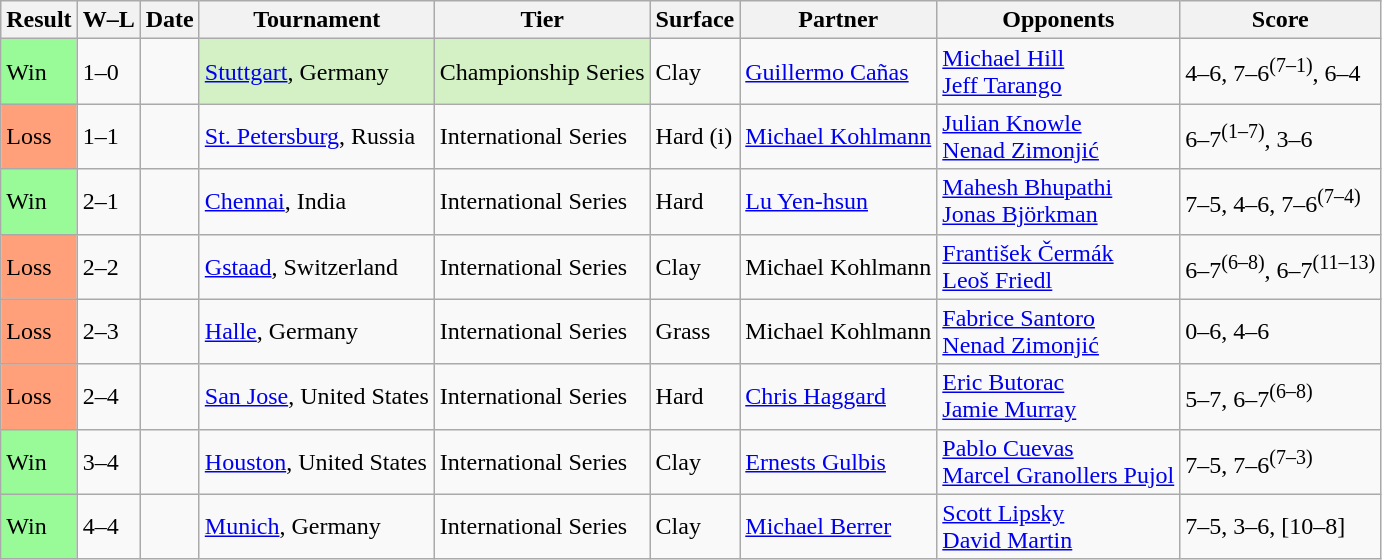<table class="sortable wikitable">
<tr>
<th>Result</th>
<th class="unsortable">W–L</th>
<th>Date</th>
<th>Tournament</th>
<th>Tier</th>
<th>Surface</th>
<th>Partner</th>
<th>Opponents</th>
<th class="unsortable">Score</th>
</tr>
<tr>
<td style="background:#98fb98;">Win</td>
<td>1–0</td>
<td><a href='#'></a></td>
<td style="background:#d4f1c5;"><a href='#'>Stuttgart</a>, Germany</td>
<td style="background:#d4f1c5;">Championship Series</td>
<td>Clay</td>
<td> <a href='#'>Guillermo Cañas</a></td>
<td> <a href='#'>Michael Hill</a> <br>  <a href='#'>Jeff Tarango</a></td>
<td>4–6, 7–6<sup>(7–1)</sup>, 6–4</td>
</tr>
<tr>
<td style="background:#ffa07a;">Loss</td>
<td>1–1</td>
<td><a href='#'></a></td>
<td><a href='#'>St. Petersburg</a>, Russia</td>
<td>International Series</td>
<td>Hard (i)</td>
<td> <a href='#'>Michael Kohlmann</a></td>
<td> <a href='#'>Julian Knowle</a> <br>  <a href='#'>Nenad Zimonjić</a></td>
<td>6–7<sup>(1–7)</sup>, 3–6</td>
</tr>
<tr>
<td style="background:#98fb98;">Win</td>
<td>2–1</td>
<td><a href='#'></a></td>
<td><a href='#'>Chennai</a>, India</td>
<td>International Series</td>
<td>Hard</td>
<td> <a href='#'>Lu Yen-hsun</a></td>
<td> <a href='#'>Mahesh Bhupathi</a> <br>  <a href='#'>Jonas Björkman</a></td>
<td>7–5, 4–6, 7–6<sup>(7–4)</sup></td>
</tr>
<tr>
<td style="background:#ffa07a;">Loss</td>
<td>2–2</td>
<td><a href='#'></a></td>
<td><a href='#'>Gstaad</a>, Switzerland</td>
<td>International Series</td>
<td>Clay</td>
<td> Michael Kohlmann</td>
<td> <a href='#'>František Čermák</a> <br>  <a href='#'>Leoš Friedl</a></td>
<td>6–7<sup>(6–8)</sup>, 6–7<sup>(11–13)</sup></td>
</tr>
<tr>
<td style="background:#ffa07a;">Loss</td>
<td>2–3</td>
<td><a href='#'></a></td>
<td><a href='#'>Halle</a>, Germany</td>
<td>International Series</td>
<td>Grass</td>
<td> Michael Kohlmann</td>
<td> <a href='#'>Fabrice Santoro</a> <br>  <a href='#'>Nenad Zimonjić</a></td>
<td>0–6, 4–6</td>
</tr>
<tr>
<td style="background:#ffa07a;">Loss</td>
<td>2–4</td>
<td><a href='#'></a></td>
<td><a href='#'>San Jose</a>, United States</td>
<td>International Series</td>
<td>Hard</td>
<td> <a href='#'>Chris Haggard</a></td>
<td> <a href='#'>Eric Butorac</a> <br>  <a href='#'>Jamie Murray</a></td>
<td>5–7, 6–7<sup>(6–8)</sup></td>
</tr>
<tr>
<td style="background:#98fb98;">Win</td>
<td>3–4</td>
<td><a href='#'></a></td>
<td><a href='#'>Houston</a>, United States</td>
<td>International Series</td>
<td>Clay</td>
<td> <a href='#'>Ernests Gulbis</a></td>
<td> <a href='#'>Pablo Cuevas</a> <br>  <a href='#'>Marcel Granollers Pujol</a></td>
<td>7–5, 7–6<sup>(7–3)</sup></td>
</tr>
<tr>
<td style="background:#98fb98;">Win</td>
<td>4–4</td>
<td><a href='#'></a></td>
<td><a href='#'>Munich</a>, Germany</td>
<td>International Series</td>
<td>Clay</td>
<td> <a href='#'>Michael Berrer</a></td>
<td> <a href='#'>Scott Lipsky</a> <br>  <a href='#'>David Martin</a></td>
<td>7–5, 3–6, [10–8]</td>
</tr>
</table>
